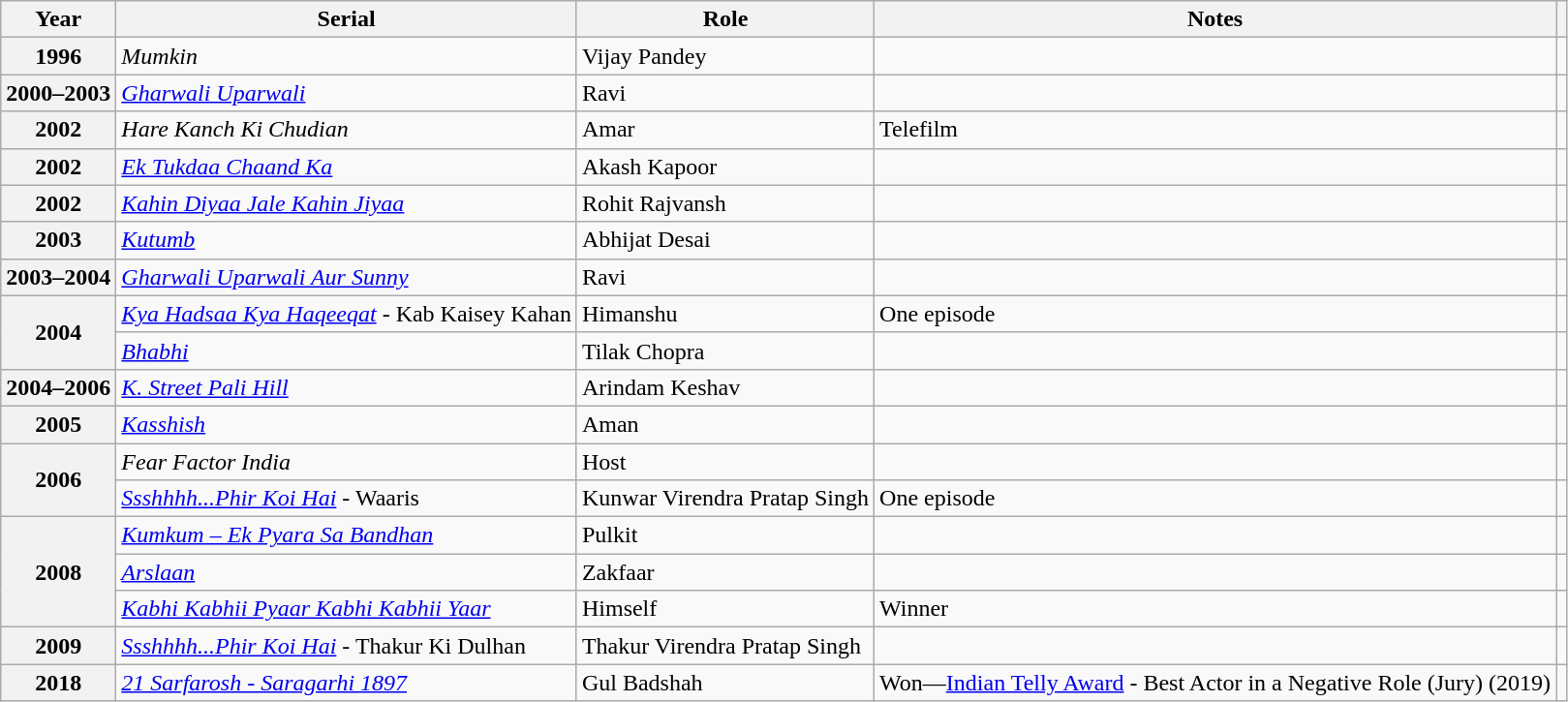<table class="wikitable sortable">
<tr>
<th scope="col">Year</th>
<th scope="col">Serial</th>
<th scope="col">Role</th>
<th class="unsortable" scope="col">Notes</th>
<th class="unsortable" scope="col"></th>
</tr>
<tr>
<th scope="row">1996</th>
<td><em>Mumkin</em></td>
<td>Vijay Pandey</td>
<td></td>
</tr>
<tr>
<th scope="row">2000–2003</th>
<td><em><a href='#'>Gharwali Uparwali</a></em></td>
<td>Ravi</td>
<td></td>
<td></td>
</tr>
<tr>
<th scope="row">2002</th>
<td><em>Hare Kanch Ki Chudian</em></td>
<td>Amar</td>
<td>Telefilm</td>
<td></td>
</tr>
<tr>
<th scope="row">2002</th>
<td><em><a href='#'>Ek Tukdaa Chaand Ka</a></em></td>
<td>Akash Kapoor</td>
<td></td>
<td></td>
</tr>
<tr>
<th scope="row">2002</th>
<td><em><a href='#'>Kahin Diyaa Jale Kahin Jiyaa</a></em></td>
<td>Rohit Rajvansh</td>
<td></td>
<td></td>
</tr>
<tr>
<th scope="row">2003</th>
<td><em><a href='#'>Kutumb</a></em></td>
<td>Abhijat Desai</td>
<td></td>
<td></td>
</tr>
<tr>
<th scope="row">2003–2004</th>
<td><em><a href='#'>Gharwali Uparwali Aur Sunny</a></em></td>
<td>Ravi</td>
<td></td>
<td></td>
</tr>
<tr>
<th scope="row" rowspan="2">2004</th>
<td><em><a href='#'>Kya Hadsaa Kya Haqeeqat</a></em> - Kab Kaisey Kahan</td>
<td>Himanshu</td>
<td>One episode</td>
<td></td>
</tr>
<tr>
<td><em><a href='#'>Bhabhi</a></em></td>
<td>Tilak Chopra</td>
<td></td>
<td></td>
</tr>
<tr>
<th scope="row">2004–2006</th>
<td><em><a href='#'>K. Street Pali Hill</a></em></td>
<td>Arindam Keshav</td>
<td></td>
<td></td>
</tr>
<tr>
<th scope="row">2005</th>
<td><em><a href='#'>Kasshish</a></em></td>
<td>Aman</td>
<td></td>
<td></td>
</tr>
<tr>
<th scope="row" rowspan="2">2006</th>
<td><em>Fear Factor India</em></td>
<td>Host</td>
<td></td>
<td></td>
</tr>
<tr>
<td><em><a href='#'>Ssshhhh...Phir Koi Hai</a></em> - Waaris</td>
<td>Kunwar Virendra Pratap Singh</td>
<td>One episode</td>
<td></td>
</tr>
<tr>
<th scope="row" rowspan="3">2008</th>
<td><em><a href='#'>Kumkum – Ek Pyara Sa Bandhan</a></em></td>
<td>Pulkit</td>
<td></td>
<td></td>
</tr>
<tr>
<td><em><a href='#'>Arslaan</a></em></td>
<td>Zakfaar</td>
<td></td>
<td></td>
</tr>
<tr>
<td><em><a href='#'>Kabhi Kabhii Pyaar Kabhi Kabhii Yaar</a></em></td>
<td>Himself</td>
<td>Winner</td>
<td></td>
</tr>
<tr>
<th scope="row">2009</th>
<td><em><a href='#'>Ssshhhh...Phir Koi Hai</a></em> - Thakur Ki Dulhan</td>
<td>Thakur Virendra Pratap Singh</td>
<td></td>
<td></td>
</tr>
<tr>
<th scope="row">2018</th>
<td><em><a href='#'>21 Sarfarosh - Saragarhi 1897</a></em></td>
<td>Gul Badshah</td>
<td>Won—<a href='#'>Indian Telly Award</a> - Best Actor in a Negative Role (Jury) (2019)</td>
<td></td>
</tr>
</table>
